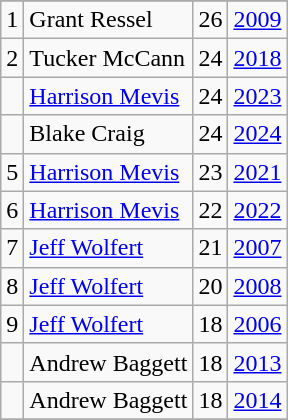<table class="wikitable">
<tr>
</tr>
<tr>
<td>1</td>
<td>Grant Ressel</td>
<td>26</td>
<td><a href='#'>2009</a></td>
</tr>
<tr>
<td>2</td>
<td>Tucker McCann</td>
<td>24</td>
<td><a href='#'>2018</a></td>
</tr>
<tr>
<td></td>
<td><a href='#'>Harrison Mevis</a></td>
<td>24</td>
<td><a href='#'>2023</a></td>
</tr>
<tr>
<td></td>
<td>Blake Craig</td>
<td>24</td>
<td><a href='#'>2024</a></td>
</tr>
<tr>
<td>5</td>
<td><a href='#'>Harrison Mevis</a></td>
<td>23</td>
<td><a href='#'>2021</a></td>
</tr>
<tr>
<td>6</td>
<td><a href='#'>Harrison Mevis</a></td>
<td>22</td>
<td><a href='#'>2022</a></td>
</tr>
<tr>
<td>7</td>
<td><a href='#'>Jeff Wolfert</a></td>
<td>21</td>
<td><a href='#'>2007</a></td>
</tr>
<tr>
<td>8</td>
<td><a href='#'>Jeff Wolfert</a></td>
<td>20</td>
<td><a href='#'>2008</a></td>
</tr>
<tr>
<td>9</td>
<td><a href='#'>Jeff Wolfert</a></td>
<td>18</td>
<td><a href='#'>2006</a></td>
</tr>
<tr>
<td></td>
<td>Andrew Baggett</td>
<td>18</td>
<td><a href='#'>2013</a></td>
</tr>
<tr>
<td></td>
<td>Andrew Baggett</td>
<td>18</td>
<td><a href='#'>2014</a></td>
</tr>
<tr>
</tr>
</table>
